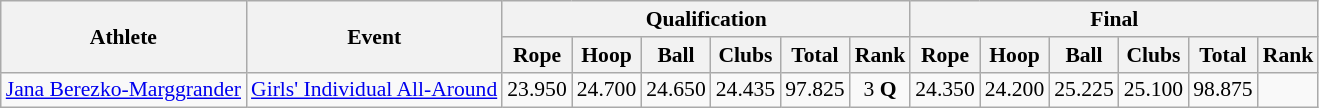<table class="wikitable" border="1" style="font-size:90%">
<tr>
<th rowspan=2>Athlete</th>
<th rowspan=2>Event</th>
<th colspan=6>Qualification</th>
<th colspan=6>Final</th>
</tr>
<tr>
<th>Rope</th>
<th>Hoop</th>
<th>Ball</th>
<th>Clubs</th>
<th>Total</th>
<th>Rank</th>
<th>Rope</th>
<th>Hoop</th>
<th>Ball</th>
<th>Clubs</th>
<th>Total</th>
<th>Rank</th>
</tr>
<tr>
<td><a href='#'>Jana Berezko-Marggrander</a></td>
<td><a href='#'>Girls' Individual All-Around</a></td>
<td align=center>23.950</td>
<td align=center>24.700</td>
<td align=center>24.650</td>
<td align=center>24.435</td>
<td align=center>97.825</td>
<td align=center>3 <strong>Q</strong></td>
<td align=center>24.350</td>
<td align=center>24.200</td>
<td align=center>25.225</td>
<td align=center>25.100</td>
<td align=center>98.875</td>
<td align=center></td>
</tr>
</table>
